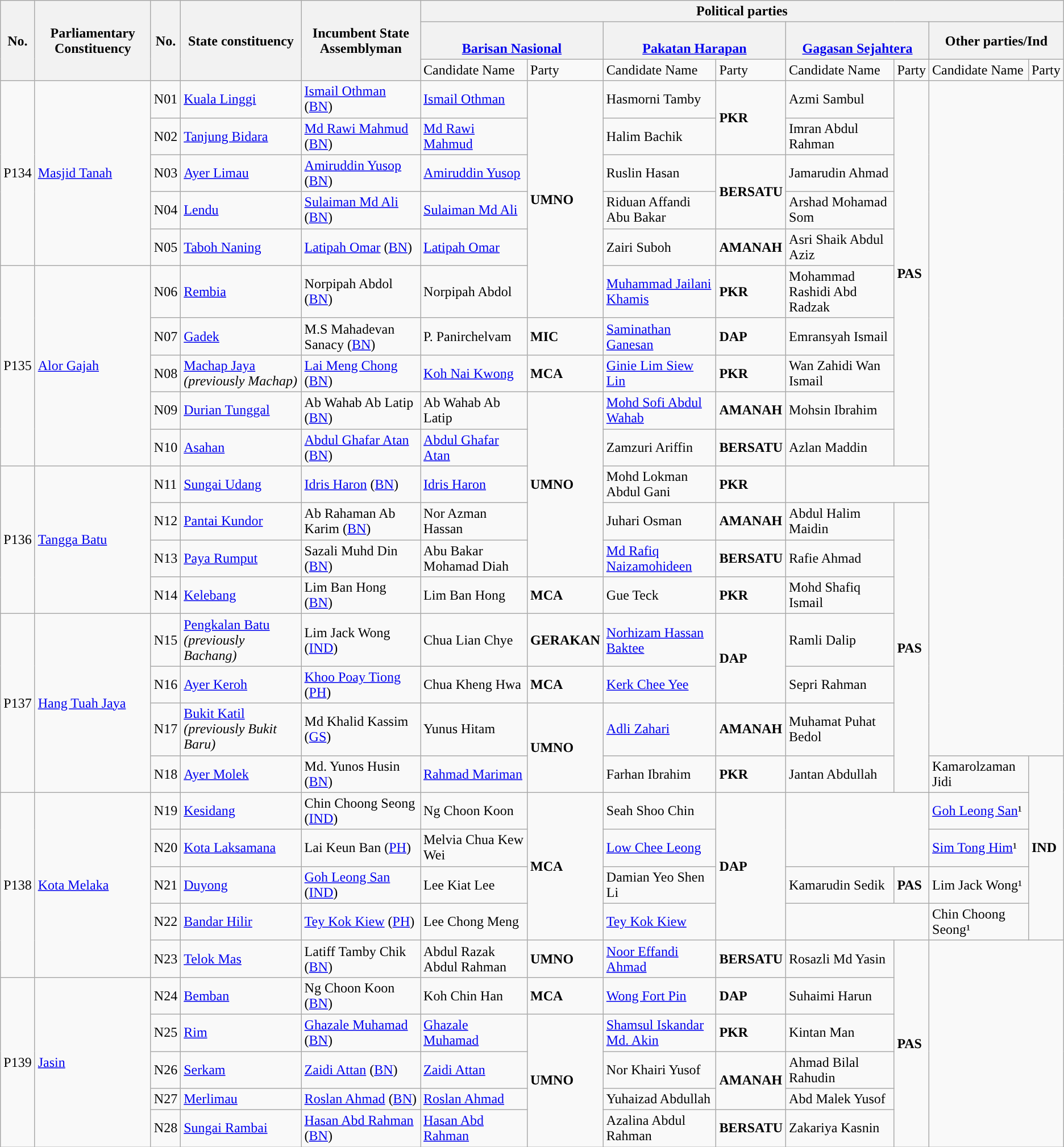<table class="wikitable">
<tr>
<th rowspan="3">No.</th>
<th rowspan="3">Parliamentary Constituency</th>
<th rowspan="3">No.</th>
<th rowspan="3">State constituency</th>
<th rowspan="3">Incumbent State Assemblyman</th>
<th colspan="12">Political parties</th>
</tr>
<tr>
<th colspan="2"><br><a href='#'>Barisan Nasional</a></th>
<th colspan="2"><br><a href='#'>Pakatan Harapan</a></th>
<th colspan="2"><br><a href='#'>Gagasan Sejahtera</a></th>
<th colspan="2">Other parties/Ind</th>
</tr>
<tr>
<td>Candidate Name</td>
<td colspan="1">Party</td>
<td>Candidate Name</td>
<td colspan="1">Party</td>
<td>Candidate Name</td>
<td colspan="1">Party</td>
<td>Candidate Name</td>
<td colspan="1">Party</td>
</tr>
<tr>
<td rowspan="5">P134</td>
<td rowspan="5"><a href='#'>Masjid Tanah</a></td>
<td>N01</td>
<td><a href='#'>Kuala Linggi</a></td>
<td><a href='#'>Ismail Othman</a> (<a href='#'>BN</a>)</td>
<td><a href='#'>Ismail Othman</a></td>
<td rowspan="6"><strong>UMNO</strong></td>
<td>Hasmorni Tamby</td>
<td rowspan="2"><strong>PKR</strong></td>
<td>Azmi Sambul</td>
<td rowspan="10"><strong>PAS</strong></td>
<td colspan="2" rowspan="17"></td>
</tr>
<tr>
<td>N02</td>
<td><a href='#'>Tanjung Bidara</a></td>
<td><a href='#'>Md Rawi Mahmud</a> (<a href='#'>BN</a>)</td>
<td><a href='#'>Md Rawi Mahmud</a></td>
<td>Halim Bachik</td>
<td>Imran Abdul Rahman</td>
</tr>
<tr>
<td>N03</td>
<td><a href='#'>Ayer Limau</a></td>
<td><a href='#'>Amiruddin Yusop</a> (<a href='#'>BN</a>)</td>
<td><a href='#'>Amiruddin Yusop</a></td>
<td>Ruslin Hasan</td>
<td rowspan="2"><strong>BERSATU</strong></td>
<td>Jamarudin Ahmad</td>
</tr>
<tr>
<td>N04</td>
<td><a href='#'>Lendu</a></td>
<td><a href='#'>Sulaiman Md Ali</a> (<a href='#'>BN</a>)</td>
<td><a href='#'>Sulaiman Md Ali</a></td>
<td>Riduan Affandi Abu Bakar</td>
<td>Arshad Mohamad Som</td>
</tr>
<tr>
<td>N05</td>
<td><a href='#'>Taboh Naning</a></td>
<td><a href='#'>Latipah Omar</a> (<a href='#'>BN</a>)</td>
<td><a href='#'>Latipah Omar</a></td>
<td>Zairi Suboh</td>
<td><strong>AMANAH</strong></td>
<td>Asri Shaik Abdul Aziz</td>
</tr>
<tr>
<td rowspan="5">P135</td>
<td rowspan="5"><a href='#'>Alor Gajah</a></td>
<td>N06</td>
<td><a href='#'>Rembia</a></td>
<td>Norpipah Abdol (<a href='#'>BN</a>)</td>
<td>Norpipah Abdol</td>
<td><a href='#'>Muhammad Jailani Khamis</a></td>
<td><strong>PKR</strong></td>
<td>Mohammad Rashidi Abd Radzak</td>
</tr>
<tr>
<td>N07</td>
<td><a href='#'>Gadek</a></td>
<td>M.S Mahadevan Sanacy (<a href='#'>BN</a>)</td>
<td>P. Panirchelvam</td>
<td><strong>MIC</strong></td>
<td><a href='#'>Saminathan Ganesan</a></td>
<td><strong>DAP</strong></td>
<td>Emransyah Ismail</td>
</tr>
<tr>
<td>N08</td>
<td><a href='#'>Machap Jaya</a> <em>(previously Machap)</em></td>
<td><a href='#'>Lai Meng Chong</a> (<a href='#'>BN</a>)</td>
<td><a href='#'>Koh Nai Kwong</a></td>
<td><strong>MCA</strong></td>
<td><a href='#'>Ginie Lim Siew Lin</a></td>
<td><strong>PKR</strong></td>
<td>Wan Zahidi Wan Ismail</td>
</tr>
<tr>
<td>N09</td>
<td><a href='#'>Durian Tunggal</a></td>
<td>Ab Wahab Ab Latip (<a href='#'>BN</a>)</td>
<td>Ab Wahab Ab Latip</td>
<td rowspan="5"><strong>UMNO</strong></td>
<td><a href='#'>Mohd Sofi Abdul Wahab</a></td>
<td><strong>AMANAH</strong></td>
<td>Mohsin Ibrahim</td>
</tr>
<tr>
<td>N10</td>
<td><a href='#'>Asahan</a></td>
<td><a href='#'>Abdul Ghafar Atan</a> (<a href='#'>BN</a>)</td>
<td><a href='#'>Abdul Ghafar Atan</a></td>
<td>Zamzuri Ariffin</td>
<td><strong>BERSATU</strong></td>
<td>Azlan Maddin</td>
</tr>
<tr>
<td rowspan="4">P136</td>
<td rowspan="4"><a href='#'>Tangga Batu</a></td>
<td>N11</td>
<td><a href='#'>Sungai Udang</a></td>
<td><a href='#'>Idris Haron</a> (<a href='#'>BN</a>)</td>
<td><a href='#'>Idris Haron</a></td>
<td>Mohd Lokman Abdul Gani</td>
<td><strong>PKR</strong></td>
<td colspan="2" rowspan="1"></td>
</tr>
<tr>
<td>N12</td>
<td><a href='#'>Pantai Kundor</a></td>
<td>Ab Rahaman Ab Karim (<a href='#'>BN</a>)</td>
<td>Nor Azman Hassan</td>
<td>Juhari Osman</td>
<td><strong>AMANAH</strong></td>
<td>Abdul Halim Maidin</td>
<td rowspan="7"><strong>PAS</strong></td>
</tr>
<tr>
<td>N13</td>
<td><a href='#'>Paya Rumput</a></td>
<td>Sazali Muhd Din (<a href='#'>BN</a>)</td>
<td>Abu Bakar Mohamad Diah</td>
<td><a href='#'>Md Rafiq Naizamohideen</a></td>
<td><strong>BERSATU</strong></td>
<td>Rafie Ahmad</td>
</tr>
<tr>
<td>N14</td>
<td><a href='#'>Kelebang</a></td>
<td>Lim Ban Hong (<a href='#'>BN</a>)</td>
<td>Lim Ban Hong</td>
<td><strong>MCA</strong></td>
<td>Gue Teck</td>
<td><strong>PKR</strong></td>
<td>Mohd Shafiq Ismail</td>
</tr>
<tr>
<td rowspan="4">P137</td>
<td rowspan="4"><a href='#'>Hang Tuah Jaya</a></td>
<td>N15</td>
<td><a href='#'>Pengkalan Batu</a> <em>(previously Bachang)</em></td>
<td>Lim Jack Wong (<a href='#'>IND</a>)</td>
<td>Chua Lian Chye</td>
<td><strong>GERAKAN</strong></td>
<td><a href='#'>Norhizam Hassan Baktee</a></td>
<td rowspan="2"><strong>DAP</strong></td>
<td>Ramli Dalip</td>
</tr>
<tr>
<td>N16</td>
<td><a href='#'>Ayer Keroh</a></td>
<td><a href='#'>Khoo Poay Tiong</a> (<a href='#'>PH</a>)</td>
<td>Chua Kheng Hwa</td>
<td><strong>MCA</strong></td>
<td><a href='#'>Kerk Chee Yee</a></td>
<td>Sepri Rahman</td>
</tr>
<tr>
<td>N17</td>
<td><a href='#'>Bukit Katil</a> <em>(previously Bukit Baru)</em></td>
<td>Md Khalid Kassim (<a href='#'>GS</a>)</td>
<td>Yunus Hitam</td>
<td rowspan="2"><strong>UMNO</strong></td>
<td><a href='#'>Adli Zahari</a></td>
<td><strong>AMANAH</strong></td>
<td>Muhamat Puhat Bedol</td>
</tr>
<tr>
<td>N18</td>
<td><a href='#'>Ayer Molek</a></td>
<td>Md. Yunos Husin (<a href='#'>BN</a>)</td>
<td><a href='#'>Rahmad Mariman</a></td>
<td>Farhan Ibrahim</td>
<td><strong>PKR</strong></td>
<td>Jantan Abdullah</td>
<td>Kamarolzaman Jidi</td>
<td rowspan="5"><strong>IND</strong></td>
</tr>
<tr>
<td rowspan="5">P138</td>
<td rowspan="5"><a href='#'>Kota Melaka</a></td>
<td>N19</td>
<td><a href='#'>Kesidang</a></td>
<td>Chin Choong Seong (<a href='#'>IND</a>)</td>
<td>Ng Choon Koon</td>
<td rowspan="4"><strong>MCA</strong></td>
<td>Seah Shoo Chin</td>
<td rowspan="4"><strong>DAP</strong></td>
<td colspan="2" rowspan="2"></td>
<td><a href='#'>Goh Leong San</a>¹</td>
</tr>
<tr>
<td>N20</td>
<td><a href='#'>Kota Laksamana</a></td>
<td>Lai Keun Ban (<a href='#'>PH</a>)</td>
<td>Melvia Chua Kew Wei</td>
<td><a href='#'>Low Chee Leong</a></td>
<td><a href='#'>Sim Tong Him</a>¹</td>
</tr>
<tr>
<td>N21</td>
<td><a href='#'>Duyong</a></td>
<td><a href='#'>Goh Leong San</a> (<a href='#'>IND</a>)</td>
<td>Lee Kiat Lee</td>
<td>Damian Yeo Shen Li</td>
<td>Kamarudin Sedik</td>
<td><strong>PAS</strong></td>
<td>Lim Jack Wong¹</td>
</tr>
<tr>
<td>N22</td>
<td><a href='#'>Bandar Hilir</a></td>
<td><a href='#'>Tey Kok Kiew</a> (<a href='#'>PH</a>)</td>
<td>Lee Chong Meng</td>
<td><a href='#'>Tey Kok Kiew</a></td>
<td colspan="2" rowspan="1"></td>
<td>Chin Choong Seong¹</td>
</tr>
<tr>
<td>N23</td>
<td><a href='#'>Telok Mas</a></td>
<td>Latiff Tamby Chik (<a href='#'>BN</a>)</td>
<td>Abdul Razak Abdul Rahman</td>
<td><strong>UMNO</strong></td>
<td><a href='#'>Noor Effandi Ahmad</a></td>
<td><strong>BERSATU</strong></td>
<td>Rosazli Md Yasin</td>
<td rowspan="6"><strong>PAS</strong></td>
<td colspan="2" rowspan="6"></td>
</tr>
<tr>
<td rowspan="5">P139</td>
<td rowspan="5"><a href='#'>Jasin</a></td>
<td>N24</td>
<td><a href='#'>Bemban</a></td>
<td>Ng Choon Koon (<a href='#'>BN</a>)</td>
<td>Koh Chin Han</td>
<td><strong>MCA</strong></td>
<td><a href='#'>Wong Fort Pin</a></td>
<td><strong>DAP</strong></td>
<td>Suhaimi Harun</td>
</tr>
<tr>
<td>N25</td>
<td><a href='#'>Rim</a></td>
<td><a href='#'>Ghazale Muhamad</a> (<a href='#'>BN</a>)</td>
<td><a href='#'>Ghazale Muhamad</a></td>
<td rowspan="4"><strong>UMNO</strong></td>
<td><a href='#'>Shamsul Iskandar Md. Akin</a></td>
<td><strong>PKR</strong></td>
<td>Kintan Man</td>
</tr>
<tr>
<td>N26</td>
<td><a href='#'>Serkam</a></td>
<td><a href='#'>Zaidi Attan</a> (<a href='#'>BN</a>)</td>
<td><a href='#'>Zaidi Attan</a></td>
<td>Nor Khairi Yusof</td>
<td rowspan="2"><strong>AMANAH</strong></td>
<td>Ahmad Bilal Rahudin</td>
</tr>
<tr>
<td>N27</td>
<td><a href='#'>Merlimau</a></td>
<td><a href='#'>Roslan Ahmad</a> (<a href='#'>BN</a>)</td>
<td><a href='#'>Roslan Ahmad</a></td>
<td>Yuhaizad Abdullah</td>
<td>Abd Malek Yusof</td>
</tr>
<tr>
<td>N28</td>
<td><a href='#'>Sungai Rambai</a></td>
<td><a href='#'>Hasan Abd Rahman</a> (<a href='#'>BN</a>)</td>
<td><a href='#'>Hasan Abd Rahman</a></td>
<td>Azalina Abdul Rahman</td>
<td><strong>BERSATU</strong></td>
<td>Zakariya Kasnin</td>
</tr>
</table>
